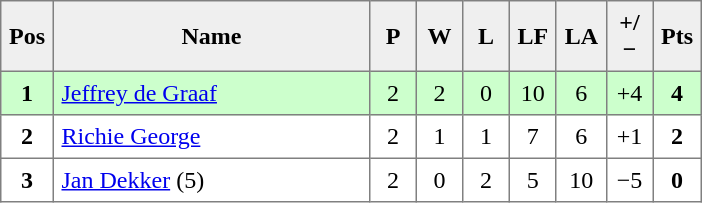<table style=border-collapse:collapse border=1 cellspacing=0 cellpadding=5>
<tr align=center bgcolor=#efefef>
<th width=20>Pos</th>
<th width=200>Name</th>
<th width=20>P</th>
<th width=20>W</th>
<th width=20>L</th>
<th width=20>LF</th>
<th width=20>LA</th>
<th width=20>+/−</th>
<th width=20>Pts</th>
</tr>
<tr align=center style="background: #ccffcc;">
<td><strong>1</strong></td>
<td align="left"> <a href='#'>Jeffrey de Graaf</a></td>
<td>2</td>
<td>2</td>
<td>0</td>
<td>10</td>
<td>6</td>
<td>+4</td>
<td><strong>4</strong></td>
</tr>
<tr align=center>
<td><strong>2</strong></td>
<td align="left"> <a href='#'>Richie George</a></td>
<td>2</td>
<td>1</td>
<td>1</td>
<td>7</td>
<td>6</td>
<td>+1</td>
<td><strong>2</strong></td>
</tr>
<tr align=center>
<td><strong>3</strong></td>
<td align="left"> <a href='#'>Jan Dekker</a> (5)</td>
<td>2</td>
<td>0</td>
<td>2</td>
<td>5</td>
<td>10</td>
<td>−5</td>
<td><strong>0</strong></td>
</tr>
</table>
